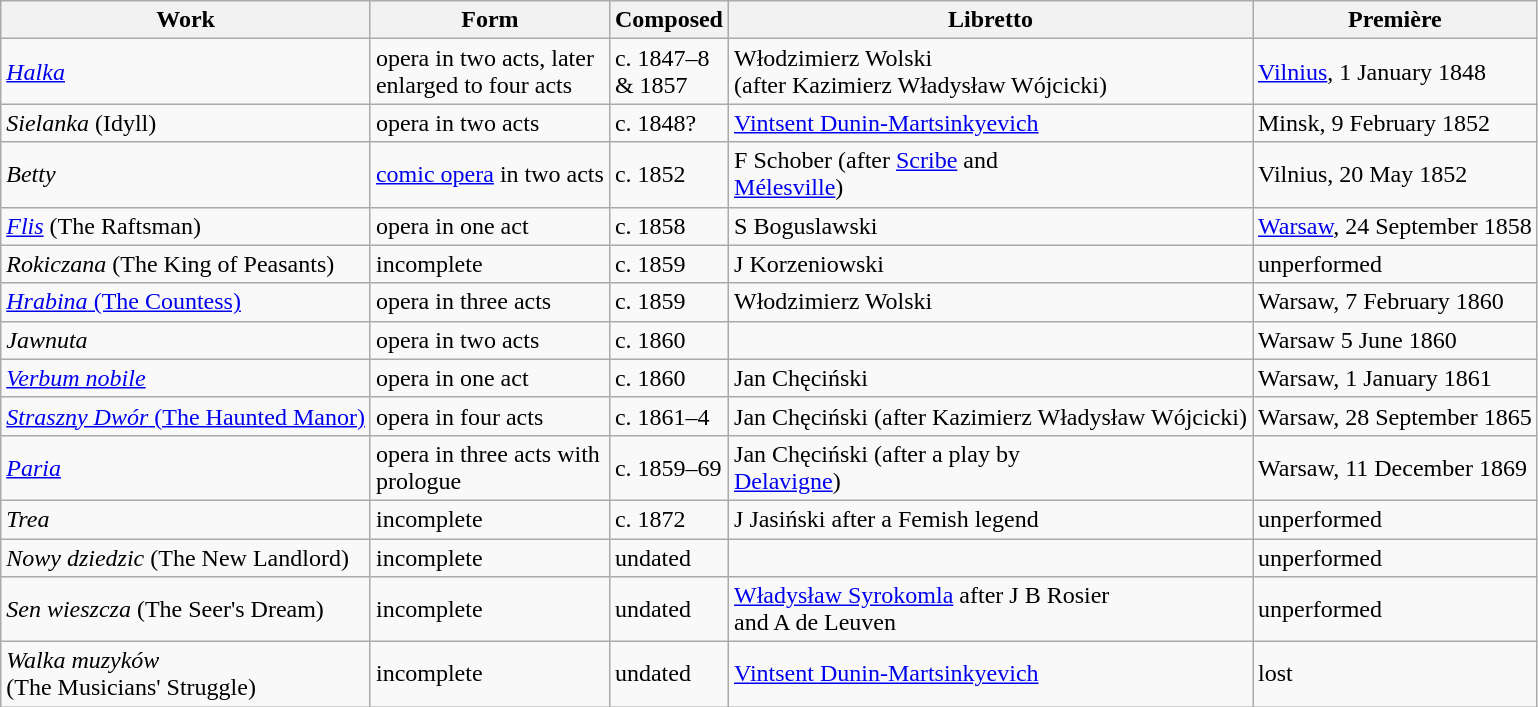<table class="wikitable">
<tr>
<th>Work</th>
<th>Form</th>
<th>Composed</th>
<th>Libretto</th>
<th>Première</th>
</tr>
<tr>
<td><em><a href='#'>Halka</a></em></td>
<td>opera in two acts, later<br>enlarged to four acts</td>
<td>c. 1847–8<br>& 1857</td>
<td>Włodzimierz Wolski<br>(after Kazimierz Władysław Wójcicki)</td>
<td><a href='#'>Vilnius</a>, 1 January 1848</td>
</tr>
<tr>
<td><em>Sielanka</em> (Idyll)</td>
<td>opera in two acts</td>
<td>c. 1848?</td>
<td><a href='#'>Vintsent Dunin-Martsinkyevich</a></td>
<td>Minsk, 9 February 1852</td>
</tr>
<tr>
<td><em>Betty</em></td>
<td><a href='#'>comic opera</a> in two acts</td>
<td>c. 1852</td>
<td>F Schober (after <a href='#'>Scribe</a> and<br><a href='#'>Mélesville</a>)</td>
<td>Vilnius, 20 May 1852</td>
</tr>
<tr>
<td><em><a href='#'>Flis</a></em> (The Raftsman)</td>
<td>opera in one act</td>
<td>c. 1858</td>
<td>S Boguslawski</td>
<td><a href='#'>Warsaw</a>, 24 September 1858</td>
</tr>
<tr>
<td><em>Rokiczana</em> (The King of Peasants)</td>
<td>incomplete</td>
<td>c. 1859</td>
<td>J Korzeniowski</td>
<td>unperformed</td>
</tr>
<tr>
<td><a href='#'><em>Hrabina</em> (The Countess)</a></td>
<td>opera in three acts</td>
<td>c. 1859</td>
<td>Włodzimierz Wolski</td>
<td>Warsaw, 7 February 1860</td>
</tr>
<tr>
<td><em>Jawnuta</em></td>
<td>opera in two acts</td>
<td>c. 1860</td>
<td></td>
<td>Warsaw 5 June 1860</td>
</tr>
<tr>
<td><em><a href='#'>Verbum nobile</a></em></td>
<td>opera in one act</td>
<td>c. 1860</td>
<td>Jan Chęciński</td>
<td>Warsaw, 1 January 1861</td>
</tr>
<tr>
<td><a href='#'><em>Straszny Dwór</em> (The Haunted Manor)</a></td>
<td>opera in four acts</td>
<td>c. 1861–4</td>
<td>Jan Chęciński (after Kazimierz Władysław Wójcicki)</td>
<td>Warsaw, 28 September 1865</td>
</tr>
<tr>
<td><a href='#'><em>Paria</em></a></td>
<td>opera in three acts with<br>prologue</td>
<td>c. 1859–69</td>
<td>Jan Chęciński (after a play by<br><a href='#'>Delavigne</a>)</td>
<td>Warsaw, 11 December 1869</td>
</tr>
<tr>
<td><em>Trea</em></td>
<td>incomplete</td>
<td>c. 1872</td>
<td>J Jasiński after a Femish legend</td>
<td>unperformed</td>
</tr>
<tr>
<td><em>Nowy dziedzic</em> (The New Landlord)</td>
<td>incomplete</td>
<td>undated</td>
<td></td>
<td>unperformed</td>
</tr>
<tr>
<td><em>Sen wieszcza</em> (The Seer's Dream)</td>
<td>incomplete</td>
<td>undated</td>
<td><a href='#'>Władysław Syrokomla</a> after J B Rosier<br>and A de Leuven</td>
<td>unperformed</td>
</tr>
<tr>
<td><em>Walka muzyków</em><br>(The Musicians' Struggle)</td>
<td>incomplete</td>
<td>undated</td>
<td><a href='#'>Vintsent Dunin-Martsinkyevich</a></td>
<td>lost</td>
</tr>
</table>
